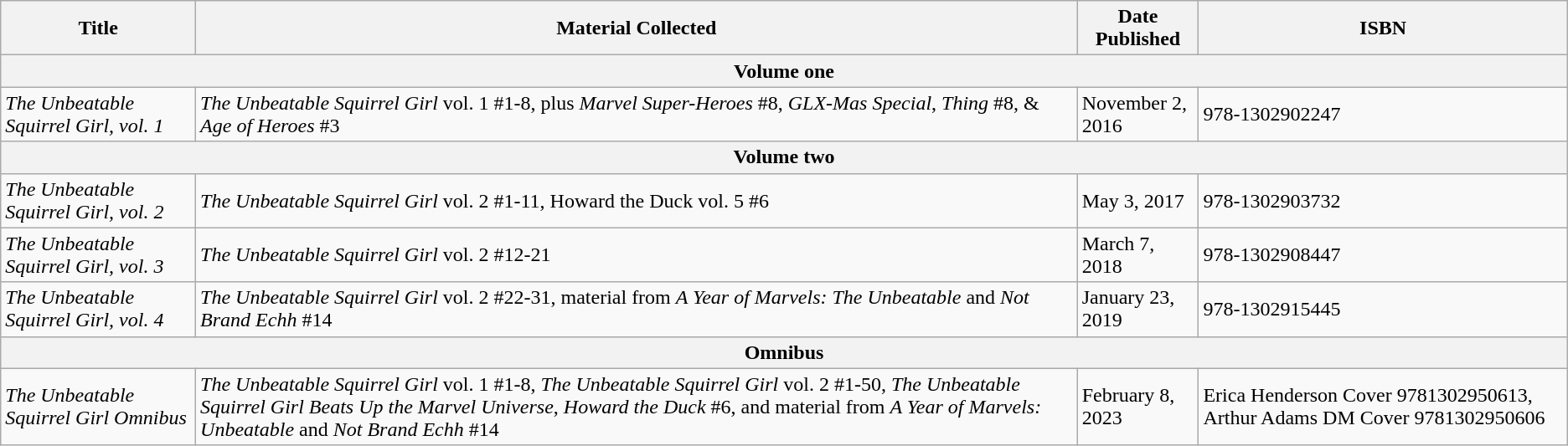<table class="wikitable">
<tr>
<th>Title</th>
<th>Material Collected</th>
<th>Date Published</th>
<th>ISBN</th>
</tr>
<tr>
<th colspan="4">Volume one</th>
</tr>
<tr>
<td><em>The Unbeatable Squirrel Girl, vol. 1</em></td>
<td><em>The Unbeatable Squirrel Girl</em> vol. 1 #1-8, plus <em>Marvel Super-Heroes</em> #8, <em>GLX-Mas Special</em>, <em>Thing</em> #8, & <em>Age of Heroes</em> #3</td>
<td>November 2, 2016</td>
<td>978-1302902247</td>
</tr>
<tr>
<th colspan="4">Volume two</th>
</tr>
<tr>
<td><em>The Unbeatable Squirrel Girl, vol. 2</em></td>
<td><em>The Unbeatable Squirrel Girl</em> vol. 2 #1-11, Howard the Duck vol. 5 #6</td>
<td>May 3, 2017</td>
<td>978-1302903732</td>
</tr>
<tr>
<td><em>The Unbeatable Squirrel Girl, vol. 3</em></td>
<td><em>The Unbeatable Squirrel Girl</em> vol. 2 #12-21</td>
<td>March 7, 2018</td>
<td>978-1302908447</td>
</tr>
<tr>
<td><em>The Unbeatable Squirrel Girl, vol. 4</em></td>
<td><em>The Unbeatable Squirrel Girl</em> vol. 2 #22-31, material from <em>A Year of Marvels: The Unbeatable</em> and <em>Not Brand Echh</em> #14</td>
<td>January 23, 2019</td>
<td>978-1302915445</td>
</tr>
<tr>
<th colspan="4">Omnibus</th>
</tr>
<tr>
<td><em>The Unbeatable Squirrel Girl Omnibus</em></td>
<td><em>The Unbeatable Squirrel Girl</em> vol. 1 #1-8, <em>The Unbeatable Squirrel Girl</em> vol. 2 #1-50, <em>The Unbeatable Squirrel Girl Beats Up the Marvel Universe</em>, <em>Howard the Duck</em> #6, and material from <em>A Year of Marvels: Unbeatable</em> and <em>Not Brand Echh</em> #14</td>
<td>February 8, 2023</td>
<td>Erica Henderson Cover 9781302950613, Arthur Adams DM Cover 9781302950606</td>
</tr>
</table>
